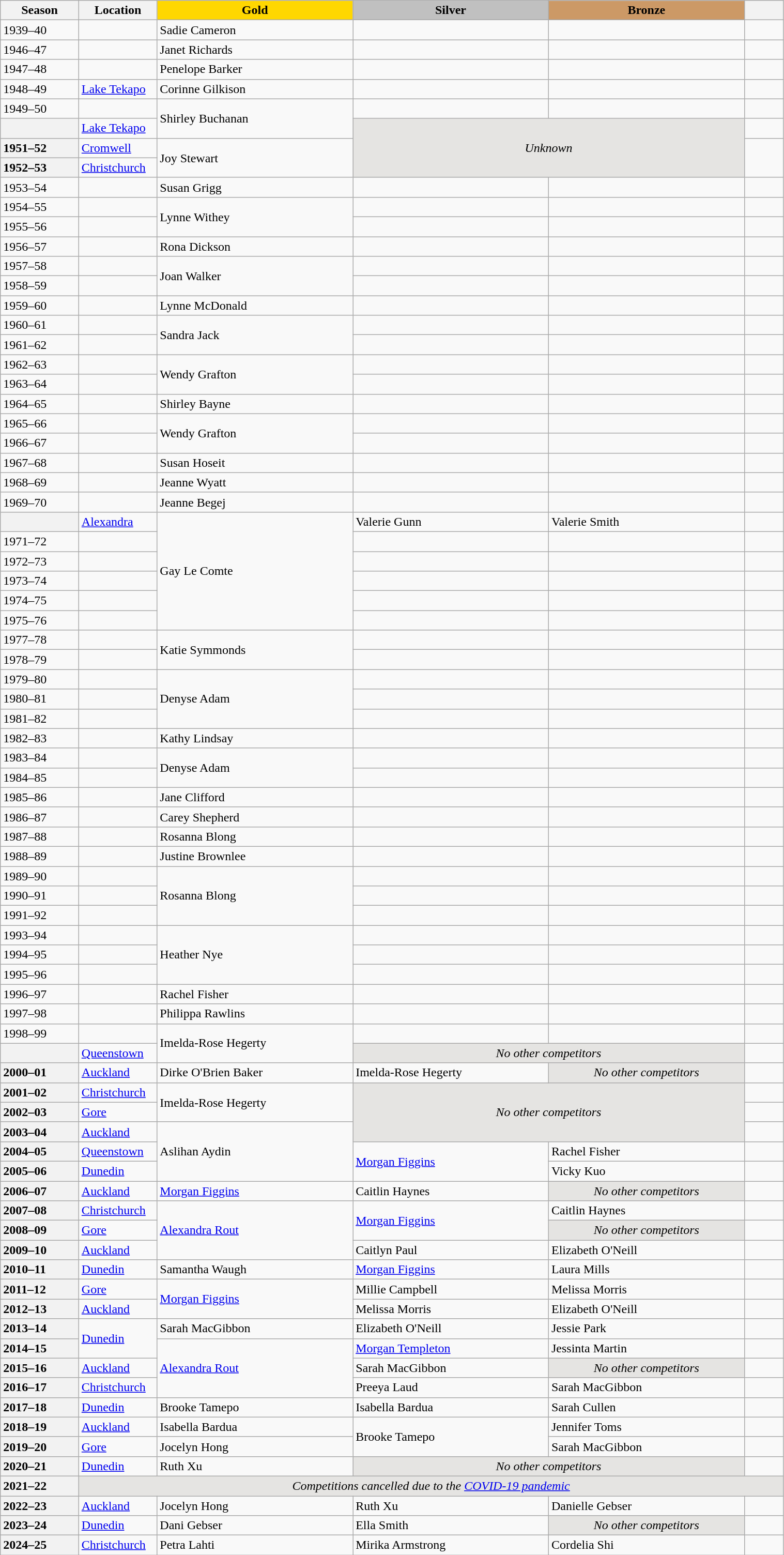<table class="wikitable unsortable" style="text-align:left; width:80%">
<tr>
<th scope="col" style="text-align:center; width:10%">Season</th>
<th scope="col" style="text-align:center; width:10%">Location</th>
<td scope="col" style="text-align:center; width:25%; background:gold"><strong>Gold</strong></td>
<td scope="col" style="text-align:center; width:25%; background:silver"><strong>Silver</strong></td>
<td scope="col" style="text-align:center; width:25%; background:#c96"><strong>Bronze</strong></td>
<th scope="col" style="text-align:center; width:5%"></th>
</tr>
<tr>
<td>1939–40</td>
<td></td>
<td>Sadie Cameron</td>
<td></td>
<td></td>
<td></td>
</tr>
<tr>
<td>1946–47</td>
<td></td>
<td>Janet Richards</td>
<td></td>
<td></td>
<td></td>
</tr>
<tr>
<td>1947–48</td>
<td></td>
<td>Penelope Barker</td>
<td></td>
<td></td>
<td></td>
</tr>
<tr>
<td>1948–49</td>
<td><a href='#'>Lake Tekapo</a></td>
<td>Corinne Gilkison</td>
<td></td>
<td></td>
<td></td>
</tr>
<tr>
<td>1949–50</td>
<td></td>
<td rowspan="2">Shirley Buchanan</td>
<td></td>
<td></td>
<td></td>
</tr>
<tr>
<th scope="row" style="text-align:left"></th>
<td><a href='#'>Lake Tekapo</a></td>
<td colspan="2" rowspan="3" align="center" bgcolor="e5e4e2"><em>Unknown</em></td>
<td></td>
</tr>
<tr>
<th scope="row" style="text-align:left">1951–52</th>
<td><a href='#'>Cromwell</a></td>
<td rowspan="2">Joy Stewart</td>
<td rowspan="2"></td>
</tr>
<tr>
<th scope="row" style="text-align:left">1952–53</th>
<td><a href='#'>Christchurch</a></td>
</tr>
<tr>
<td>1953–54</td>
<td></td>
<td>Susan Grigg</td>
<td></td>
<td></td>
<td></td>
</tr>
<tr>
<td>1954–55</td>
<td></td>
<td rowspan="2">Lynne Withey</td>
<td></td>
<td></td>
<td></td>
</tr>
<tr>
<td>1955–56</td>
<td></td>
<td></td>
<td></td>
<td></td>
</tr>
<tr>
<td>1956–57</td>
<td></td>
<td>Rona Dickson</td>
<td></td>
<td></td>
<td></td>
</tr>
<tr>
<td>1957–58</td>
<td></td>
<td rowspan="2">Joan Walker</td>
<td></td>
<td></td>
<td></td>
</tr>
<tr>
<td>1958–59</td>
<td></td>
<td></td>
<td></td>
<td></td>
</tr>
<tr>
<td>1959–60</td>
<td></td>
<td>Lynne McDonald</td>
<td></td>
<td></td>
<td></td>
</tr>
<tr>
<td>1960–61</td>
<td></td>
<td rowspan="2">Sandra Jack</td>
<td></td>
<td></td>
<td></td>
</tr>
<tr>
<td>1961–62</td>
<td></td>
<td></td>
<td></td>
<td></td>
</tr>
<tr>
<td>1962–63</td>
<td></td>
<td rowspan="2">Wendy Grafton</td>
<td></td>
<td></td>
<td></td>
</tr>
<tr>
<td>1963–64</td>
<td></td>
<td></td>
<td></td>
<td></td>
</tr>
<tr>
<td>1964–65</td>
<td></td>
<td>Shirley Bayne</td>
<td></td>
<td></td>
<td></td>
</tr>
<tr>
<td>1965–66</td>
<td></td>
<td rowspan="2">Wendy Grafton</td>
<td></td>
<td></td>
<td></td>
</tr>
<tr>
<td>1966–67</td>
<td></td>
<td></td>
<td></td>
<td></td>
</tr>
<tr>
<td>1967–68</td>
<td></td>
<td>Susan Hoseit</td>
<td></td>
<td></td>
<td></td>
</tr>
<tr>
<td>1968–69</td>
<td></td>
<td>Jeanne Wyatt</td>
<td></td>
<td></td>
<td></td>
</tr>
<tr>
<td>1969–70</td>
<td></td>
<td>Jeanne Begej</td>
<td></td>
<td></td>
<td></td>
</tr>
<tr>
<th scope="row" style="text-align:left"></th>
<td><a href='#'>Alexandra</a></td>
<td rowspan="6">Gay Le Comte</td>
<td>Valerie Gunn</td>
<td>Valerie Smith</td>
<td></td>
</tr>
<tr>
<td>1971–72</td>
<td></td>
<td></td>
<td></td>
<td></td>
</tr>
<tr>
<td>1972–73</td>
<td></td>
<td></td>
<td></td>
<td></td>
</tr>
<tr>
<td>1973–74</td>
<td></td>
<td></td>
<td></td>
<td></td>
</tr>
<tr>
<td>1974–75</td>
<td></td>
<td></td>
<td></td>
<td></td>
</tr>
<tr>
<td>1975–76</td>
<td></td>
<td></td>
<td></td>
<td></td>
</tr>
<tr>
<td>1977–78</td>
<td></td>
<td rowspan="2">Katie Symmonds</td>
<td></td>
<td></td>
<td></td>
</tr>
<tr>
<td>1978–79</td>
<td></td>
<td></td>
<td></td>
<td></td>
</tr>
<tr>
<td>1979–80</td>
<td></td>
<td rowspan="3">Denyse Adam</td>
<td></td>
<td></td>
<td></td>
</tr>
<tr>
<td>1980–81</td>
<td></td>
<td></td>
<td></td>
<td></td>
</tr>
<tr>
<td>1981–82</td>
<td></td>
<td></td>
<td></td>
<td></td>
</tr>
<tr>
<td>1982–83</td>
<td></td>
<td>Kathy Lindsay</td>
<td></td>
<td></td>
<td></td>
</tr>
<tr>
<td>1983–84</td>
<td></td>
<td rowspan="2">Denyse Adam</td>
<td></td>
<td></td>
<td></td>
</tr>
<tr>
<td>1984–85</td>
<td></td>
<td></td>
<td></td>
<td></td>
</tr>
<tr>
<td>1985–86</td>
<td></td>
<td>Jane Clifford</td>
<td></td>
<td></td>
<td></td>
</tr>
<tr>
<td>1986–87</td>
<td></td>
<td>Carey Shepherd</td>
<td></td>
<td></td>
<td></td>
</tr>
<tr>
<td>1987–88</td>
<td></td>
<td>Rosanna Blong</td>
<td></td>
<td></td>
<td></td>
</tr>
<tr>
<td>1988–89</td>
<td></td>
<td>Justine Brownlee</td>
<td></td>
<td></td>
<td></td>
</tr>
<tr>
<td>1989–90</td>
<td></td>
<td rowspan="3">Rosanna Blong</td>
<td></td>
<td></td>
<td></td>
</tr>
<tr>
<td>1990–91</td>
<td></td>
<td></td>
<td></td>
<td></td>
</tr>
<tr>
<td>1991–92</td>
<td></td>
<td></td>
<td></td>
<td></td>
</tr>
<tr>
<td>1993–94</td>
<td></td>
<td rowspan="3">Heather Nye</td>
<td></td>
<td></td>
<td></td>
</tr>
<tr>
<td>1994–95</td>
<td></td>
<td></td>
<td></td>
<td></td>
</tr>
<tr>
<td>1995–96</td>
<td></td>
<td></td>
<td></td>
<td></td>
</tr>
<tr>
<td>1996–97</td>
<td></td>
<td>Rachel Fisher</td>
<td></td>
<td></td>
<td></td>
</tr>
<tr>
<td>1997–98</td>
<td></td>
<td>Philippa Rawlins</td>
<td></td>
<td></td>
<td></td>
</tr>
<tr>
<td>1998–99</td>
<td></td>
<td rowspan="2">Imelda-Rose Hegerty</td>
<td></td>
<td></td>
<td></td>
</tr>
<tr>
<th scope="row" style="text-align:left"></th>
<td><a href='#'>Queenstown</a></td>
<td colspan="2" align="center" bgcolor="e5e4e2"><em>No other competitors</em></td>
<td></td>
</tr>
<tr>
<th scope="row" style="text-align:left">2000–01</th>
<td><a href='#'>Auckland</a></td>
<td>Dirke O'Brien Baker</td>
<td>Imelda-Rose Hegerty</td>
<td align="center" bgcolor="e5e4e2"><em>No other competitors</em></td>
<td></td>
</tr>
<tr>
<th scope="row" style="text-align:left">2001–02</th>
<td><a href='#'>Christchurch</a></td>
<td rowspan="2">Imelda-Rose Hegerty</td>
<td colspan="2" rowspan="3" align="center" bgcolor="e5e4e2"><em>No other competitors</em></td>
<td></td>
</tr>
<tr>
<th scope="row" style="text-align:left">2002–03</th>
<td><a href='#'>Gore</a></td>
<td></td>
</tr>
<tr>
<th scope="row" style="text-align:left">2003–04</th>
<td><a href='#'>Auckland</a></td>
<td rowspan="3">Aslihan Aydin</td>
<td></td>
</tr>
<tr>
<th scope="row" style="text-align:left">2004–05</th>
<td><a href='#'>Queenstown</a></td>
<td rowspan="2"><a href='#'>Morgan Figgins</a></td>
<td>Rachel Fisher</td>
<td></td>
</tr>
<tr>
<th scope="row" style="text-align:left">2005–06</th>
<td><a href='#'>Dunedin</a></td>
<td>Vicky Kuo</td>
<td></td>
</tr>
<tr>
<th scope="row" style="text-align:left">2006–07</th>
<td><a href='#'>Auckland</a></td>
<td><a href='#'>Morgan Figgins</a></td>
<td>Caitlin Haynes</td>
<td align="center" bgcolor="e5e4e2"><em>No other competitors</em></td>
<td></td>
</tr>
<tr>
<th scope="row" style="text-align:left">2007–08</th>
<td><a href='#'>Christchurch</a></td>
<td rowspan="3"><a href='#'>Alexandra Rout</a></td>
<td rowspan="2"><a href='#'>Morgan Figgins</a></td>
<td>Caitlin Haynes</td>
<td></td>
</tr>
<tr>
<th scope="row" style="text-align:left">2008–09</th>
<td><a href='#'>Gore</a></td>
<td align="center" bgcolor="e5e4e2"><em>No other competitors</em></td>
<td></td>
</tr>
<tr>
<th scope="row" style="text-align:left">2009–10</th>
<td><a href='#'>Auckland</a></td>
<td>Caitlyn Paul</td>
<td>Elizabeth O'Neill</td>
<td></td>
</tr>
<tr>
<th scope="row" style="text-align:left">2010–11</th>
<td><a href='#'>Dunedin</a></td>
<td>Samantha Waugh</td>
<td><a href='#'>Morgan Figgins</a></td>
<td>Laura Mills</td>
<td></td>
</tr>
<tr>
<th scope="row" style="text-align:left">2011–12</th>
<td><a href='#'>Gore</a></td>
<td rowspan="2"><a href='#'>Morgan Figgins</a></td>
<td>Millie Campbell</td>
<td>Melissa Morris</td>
<td></td>
</tr>
<tr>
<th scope="row" style="text-align:left">2012–13</th>
<td><a href='#'>Auckland</a></td>
<td>Melissa Morris</td>
<td>Elizabeth O'Neill</td>
<td></td>
</tr>
<tr>
<th scope="row" style="text-align:left">2013–14</th>
<td rowspan="2"><a href='#'>Dunedin</a></td>
<td>Sarah MacGibbon</td>
<td>Elizabeth O'Neill</td>
<td>Jessie Park</td>
<td></td>
</tr>
<tr>
<th scope="row" style="text-align:left">2014–15</th>
<td rowspan="3"><a href='#'>Alexandra Rout</a></td>
<td><a href='#'>Morgan Templeton</a></td>
<td>Jessinta Martin</td>
<td></td>
</tr>
<tr>
<th scope="row" style="text-align:left">2015–16</th>
<td><a href='#'>Auckland</a></td>
<td>Sarah MacGibbon</td>
<td align="center" bgcolor="e5e4e2"><em>No other competitors</em></td>
<td></td>
</tr>
<tr>
<th scope="row" style="text-align:left">2016–17</th>
<td><a href='#'>Christchurch</a></td>
<td>Preeya Laud</td>
<td>Sarah MacGibbon</td>
<td></td>
</tr>
<tr>
<th scope="row" style="text-align:left">2017–18</th>
<td><a href='#'>Dunedin</a></td>
<td>Brooke Tamepo</td>
<td>Isabella Bardua</td>
<td>Sarah Cullen</td>
<td></td>
</tr>
<tr>
<th scope="row" style="text-align:left">2018–19</th>
<td><a href='#'>Auckland</a></td>
<td>Isabella Bardua</td>
<td rowspan="2">Brooke Tamepo</td>
<td>Jennifer Toms</td>
<td></td>
</tr>
<tr>
<th scope="row" style="text-align:left">2019–20</th>
<td><a href='#'>Gore</a></td>
<td>Jocelyn Hong</td>
<td>Sarah MacGibbon</td>
<td></td>
</tr>
<tr>
<th scope="row" style="text-align:left">2020–21</th>
<td><a href='#'>Dunedin</a></td>
<td>Ruth Xu</td>
<td colspan=2 align="center" bgcolor="e5e4e2"><em>No other competitors</em></td>
<td></td>
</tr>
<tr>
<th scope="row" style="text-align:left">2021–22</th>
<td colspan="5" align="center" bgcolor="e5e4e2"><em>Competitions cancelled due to the <a href='#'>COVID-19 pandemic</a></em></td>
</tr>
<tr>
<th scope="row" style="text-align:left">2022–23</th>
<td><a href='#'>Auckland</a></td>
<td>Jocelyn Hong</td>
<td>Ruth Xu</td>
<td>Danielle Gebser</td>
<td></td>
</tr>
<tr>
<th scope="row" style="text-align:left">2023–24</th>
<td><a href='#'>Dunedin</a></td>
<td>Dani Gebser</td>
<td>Ella Smith</td>
<td align="center" bgcolor="e5e4e2"><em>No other competitors</em></td>
<td></td>
</tr>
<tr>
<th scope="row" style="text-align:left">2024–25</th>
<td><a href='#'>Christchurch</a></td>
<td>Petra Lahti</td>
<td>Mirika Armstrong</td>
<td>Cordelia Shi</td>
<td></td>
</tr>
</table>
